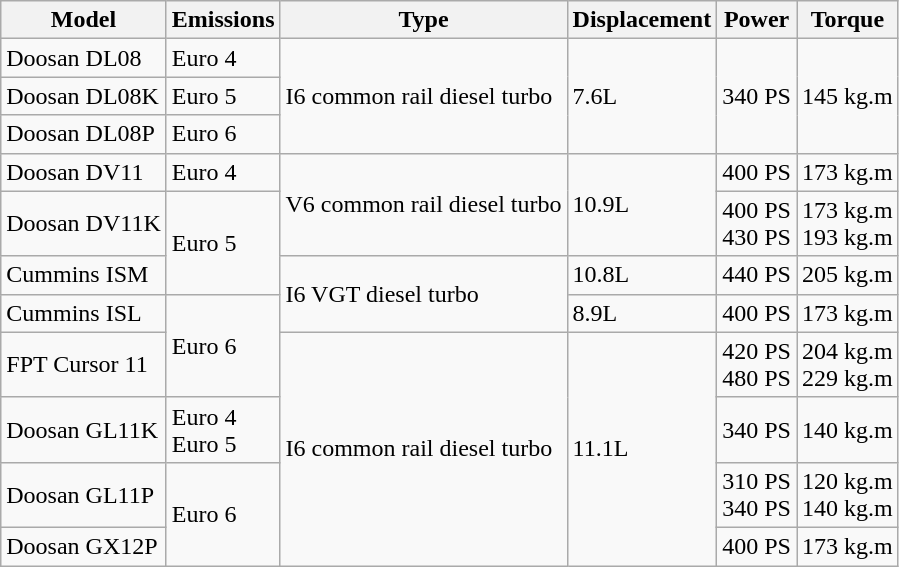<table class="wikitable sortable">
<tr>
<th>Model</th>
<th>Emissions</th>
<th>Type</th>
<th>Displacement</th>
<th>Power</th>
<th>Torque</th>
</tr>
<tr>
<td>Doosan DL08</td>
<td>Euro 4</td>
<td rowspan="3">I6 common rail diesel turbo</td>
<td rowspan="3">7.6L</td>
<td rowspan="3">340 PS</td>
<td rowspan="3">145 kg.m</td>
</tr>
<tr>
<td>Doosan DL08K</td>
<td>Euro 5</td>
</tr>
<tr>
<td>Doosan DL08P</td>
<td>Euro 6</td>
</tr>
<tr>
<td>Doosan DV11</td>
<td>Euro 4</td>
<td rowspan="2">V6 common rail diesel turbo</td>
<td rowspan="2">10.9L</td>
<td>400 PS</td>
<td>173 kg.m</td>
</tr>
<tr>
<td>Doosan DV11K</td>
<td rowspan="2">Euro 5</td>
<td>400 PS<br>430 PS</td>
<td>173 kg.m<br>193 kg.m</td>
</tr>
<tr>
<td>Cummins ISM</td>
<td rowspan="2">I6 VGT diesel turbo</td>
<td>10.8L</td>
<td>440 PS</td>
<td>205 kg.m</td>
</tr>
<tr>
<td>Cummins ISL</td>
<td rowspan="2">Euro 6</td>
<td>8.9L</td>
<td>400 PS</td>
<td>173 kg.m</td>
</tr>
<tr>
<td>FPT Cursor 11</td>
<td rowspan="4">I6 common rail diesel turbo</td>
<td rowspan="4">11.1L</td>
<td>420 PS<br>480 PS</td>
<td>204 kg.m<br>229 kg.m</td>
</tr>
<tr>
<td>Doosan GL11K</td>
<td>Euro 4<br>Euro 5</td>
<td>340 PS</td>
<td>140 kg.m</td>
</tr>
<tr>
<td>Doosan GL11P</td>
<td rowspan="2">Euro 6</td>
<td>310 PS<br>340 PS</td>
<td>120 kg.m<br>140 kg.m</td>
</tr>
<tr>
<td>Doosan GX12P</td>
<td>400 PS</td>
<td>173 kg.m</td>
</tr>
</table>
